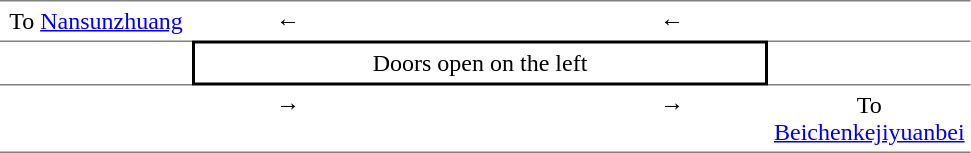<table table border=0 cellspacing=0 cellpadding=4>
<tr>
<td style="border-top:solid 1px gray;" width=120 valign=top align=center>To  <a href='#'>Nansunzhuang</a></td>
<td style="border-top:solid 1px gray;" width=120 valign=top align=center>←</td>
<th style="border-top:solid 1px gray;" width=120 valign=top align=center></th>
<td style="border-top:solid 1px gray;" width=120 valign=top align=center>←</td>
<td style="border-top:solid 1px gray;" width=120 valign=top align=center></td>
</tr>
<tr>
<td style="border-top:solid 1px gray;border-bottom:solid 1px gray;" width=120 valign=top align=center></td>
<td style="border-top:solid 2px black;border-right:solid 2px black;border-left:solid 2px black;border-bottom:solid 2px black;" colspan=3 align=center>Doors open on the left</td>
<td style="border-top:solid 1px gray;border-bottom:solid 1px gray;" width=120 valign=top align=center></td>
<td></td>
</tr>
<tr>
<td style="border-bottom:solid 1px gray;" valign=top align=center></td>
<td style="border-bottom:solid 1px gray;" width=120 valign=top align=center>→</td>
<th style="border-bottom:solid 1px gray;" colspan=1 valign=top align=center></th>
<td style="border-bottom:solid 1px gray;" width=120 valign=top align=center>→</td>
<td style="border-bottom:solid 1px gray;"  valign=top align=center>To  <a href='#'>Beichenkejiyuanbei</a></td>
</tr>
</table>
